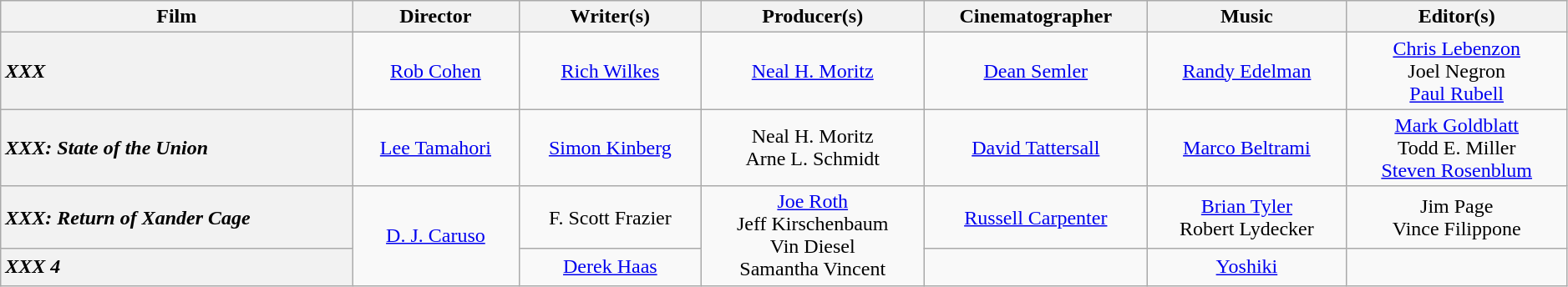<table class="wikitable plainrowheaders" style="text-align:center; width:99%;">
<tr>
<th>Film</th>
<th>Director</th>
<th>Writer(s)</th>
<th>Producer(s)</th>
<th>Cinematographer</th>
<th>Music</th>
<th>Editor(s)</th>
</tr>
<tr>
<th scope="row" style="text-align:left"><em>XXX</em></th>
<td><a href='#'>Rob Cohen</a></td>
<td><a href='#'>Rich Wilkes</a></td>
<td><a href='#'>Neal H. Moritz</a></td>
<td><a href='#'>Dean Semler</a></td>
<td><a href='#'>Randy Edelman</a></td>
<td><a href='#'>Chris Lebenzon</a> <br>Joel Negron <br><a href='#'>Paul Rubell</a></td>
</tr>
<tr>
<th scope="row" style="text-align:left"><em>XXX: State of the Union</em></th>
<td><a href='#'>Lee Tamahori</a></td>
<td><a href='#'>Simon Kinberg</a></td>
<td>Neal H. Moritz <br>Arne L. Schmidt</td>
<td><a href='#'>David Tattersall</a></td>
<td><a href='#'>Marco Beltrami</a></td>
<td><a href='#'>Mark Goldblatt</a> <br>Todd E. Miller <br><a href='#'>Steven Rosenblum</a></td>
</tr>
<tr>
<th scope="row" style="text-align:left"><em>XXX: Return of Xander Cage</em></th>
<td rowspan="2"><a href='#'>D. J. Caruso</a></td>
<td>F. Scott Frazier</td>
<td rowspan="2"><a href='#'>Joe Roth</a> <br>Jeff Kirschenbaum <br>Vin Diesel <br>Samantha Vincent</td>
<td><a href='#'>Russell Carpenter</a></td>
<td><a href='#'>Brian Tyler</a> <br>Robert Lydecker</td>
<td>Jim Page <br>Vince Filippone</td>
</tr>
<tr>
<th scope="row" style="text-align:left"><em>XXX 4</em></th>
<td><a href='#'>Derek Haas</a></td>
<td></td>
<td><a href='#'>Yoshiki</a></td>
<td></td>
</tr>
</table>
